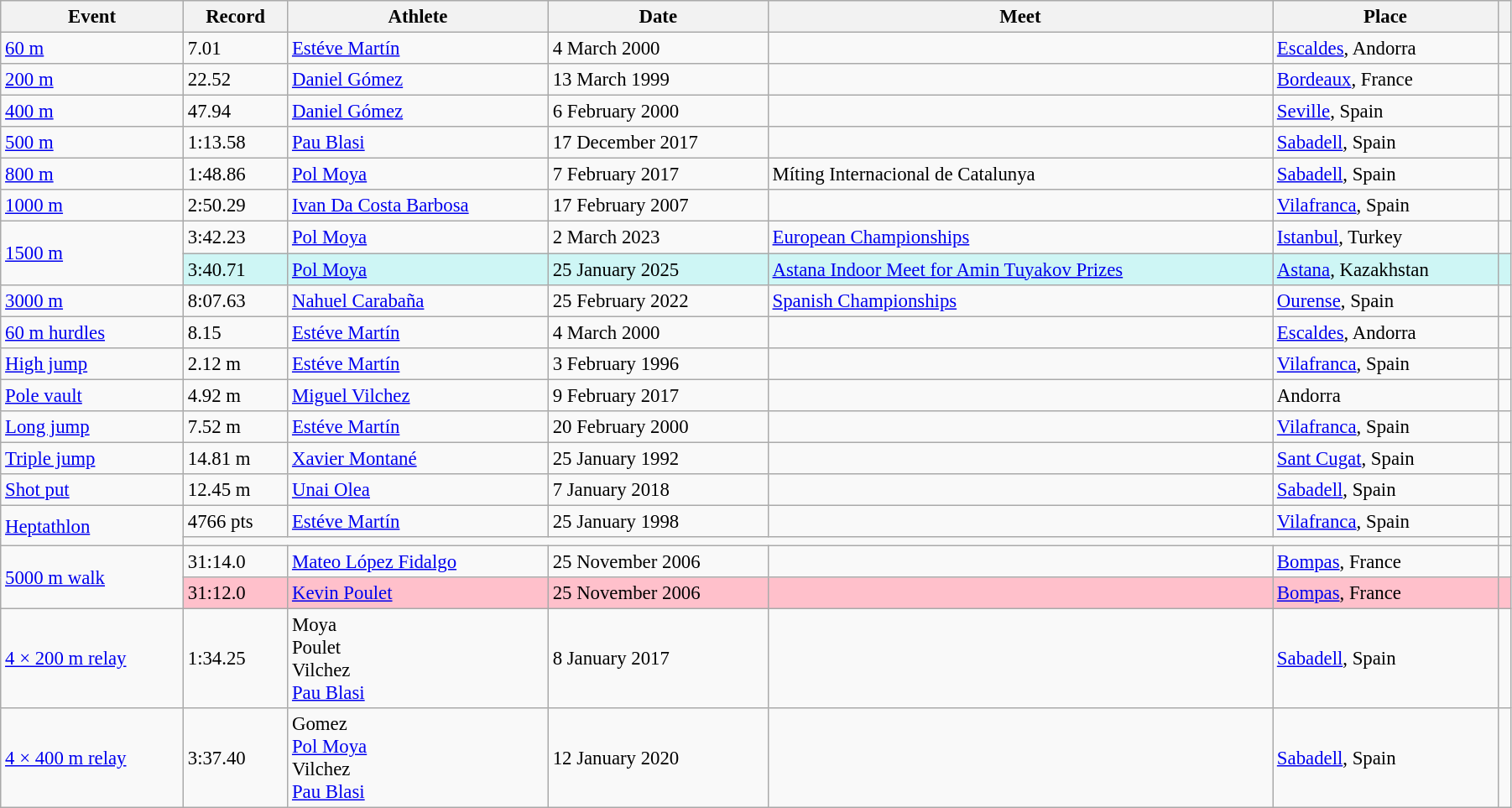<table class="wikitable" style="font-size:95%; width: 95%;">
<tr>
<th>Event</th>
<th>Record</th>
<th>Athlete</th>
<th>Date</th>
<th>Meet</th>
<th>Place</th>
<th></th>
</tr>
<tr>
<td><a href='#'>60 m</a></td>
<td>7.01</td>
<td><a href='#'>Estéve Martín</a></td>
<td>4 March 2000</td>
<td></td>
<td><a href='#'>Escaldes</a>, Andorra</td>
<td></td>
</tr>
<tr>
<td><a href='#'>200 m</a></td>
<td>22.52</td>
<td><a href='#'>Daniel Gómez</a></td>
<td>13 March 1999</td>
<td></td>
<td><a href='#'>Bordeaux</a>, France</td>
<td></td>
</tr>
<tr>
<td><a href='#'>400 m</a></td>
<td>47.94</td>
<td><a href='#'>Daniel Gómez</a></td>
<td>6 February 2000</td>
<td></td>
<td><a href='#'>Seville</a>, Spain</td>
<td></td>
</tr>
<tr>
<td><a href='#'>500 m</a></td>
<td>1:13.58</td>
<td><a href='#'>Pau Blasi</a></td>
<td>17 December 2017</td>
<td></td>
<td><a href='#'>Sabadell</a>, Spain</td>
<td></td>
</tr>
<tr>
<td><a href='#'>800 m</a></td>
<td>1:48.86</td>
<td><a href='#'>Pol Moya</a></td>
<td>7 February 2017</td>
<td>Míting Internacional de Catalunya</td>
<td><a href='#'>Sabadell</a>, Spain</td>
<td></td>
</tr>
<tr>
<td><a href='#'>1000 m</a></td>
<td>2:50.29</td>
<td><a href='#'>Ivan Da Costa Barbosa</a></td>
<td>17 February 2007</td>
<td></td>
<td><a href='#'>Vilafranca</a>, Spain</td>
<td></td>
</tr>
<tr>
<td rowspan=2><a href='#'>1500 m</a></td>
<td>3:42.23</td>
<td><a href='#'>Pol Moya</a></td>
<td>2 March 2023</td>
<td><a href='#'>European Championships</a></td>
<td><a href='#'>Istanbul</a>, Turkey</td>
<td></td>
</tr>
<tr bgcolor=#CEF6F5>
<td>3:40.71</td>
<td><a href='#'>Pol Moya</a></td>
<td>25 January 2025</td>
<td><a href='#'>Astana Indoor Meet for Amin Tuyakov Prizes</a></td>
<td><a href='#'>Astana</a>, Kazakhstan</td>
<td></td>
</tr>
<tr>
<td><a href='#'>3000 m</a></td>
<td>8:07.63</td>
<td><a href='#'>Nahuel Carabaña</a></td>
<td>25 February 2022</td>
<td><a href='#'>Spanish Championships</a></td>
<td><a href='#'>Ourense</a>, Spain</td>
<td></td>
</tr>
<tr>
<td><a href='#'>60 m hurdles</a></td>
<td>8.15</td>
<td><a href='#'>Estéve Martín</a></td>
<td>4 March 2000</td>
<td></td>
<td><a href='#'>Escaldes</a>, Andorra</td>
<td></td>
</tr>
<tr>
<td><a href='#'>High jump</a></td>
<td>2.12 m</td>
<td><a href='#'>Estéve Martín</a></td>
<td>3 February 1996</td>
<td></td>
<td><a href='#'>Vilafranca</a>, Spain</td>
<td></td>
</tr>
<tr>
<td><a href='#'>Pole vault</a></td>
<td>4.92 m</td>
<td><a href='#'>Miguel Vilchez</a></td>
<td>9 February 2017</td>
<td></td>
<td>Andorra</td>
<td></td>
</tr>
<tr>
<td><a href='#'>Long jump</a></td>
<td>7.52 m</td>
<td><a href='#'>Estéve Martín</a></td>
<td>20 February 2000</td>
<td></td>
<td><a href='#'>Vilafranca</a>, Spain</td>
<td></td>
</tr>
<tr>
<td><a href='#'>Triple jump</a></td>
<td>14.81 m</td>
<td><a href='#'>Xavier Montané</a></td>
<td>25 January 1992</td>
<td></td>
<td><a href='#'>Sant Cugat</a>, Spain</td>
<td></td>
</tr>
<tr>
<td><a href='#'>Shot put</a></td>
<td>12.45 m</td>
<td><a href='#'>Unai Olea</a></td>
<td>7 January 2018</td>
<td></td>
<td><a href='#'>Sabadell</a>, Spain</td>
<td></td>
</tr>
<tr>
<td rowspan=2><a href='#'>Heptathlon</a></td>
<td>4766 pts</td>
<td><a href='#'>Estéve Martín</a></td>
<td>25 January 1998</td>
<td></td>
<td><a href='#'>Vilafranca</a>, Spain</td>
<td></td>
</tr>
<tr>
<td colspan=5></td>
<td></td>
</tr>
<tr>
<td rowspan=2><a href='#'>5000 m walk</a></td>
<td>31:14.0</td>
<td><a href='#'>Mateo López Fidalgo</a></td>
<td>25 November 2006</td>
<td></td>
<td><a href='#'>Bompas</a>, France</td>
<td></td>
</tr>
<tr style="background:pink">
<td>31:12.0</td>
<td><a href='#'>Kevin Poulet</a></td>
<td>25 November 2006</td>
<td></td>
<td><a href='#'>Bompas</a>, France</td>
<td></td>
</tr>
<tr>
<td><a href='#'>4 × 200 m relay</a></td>
<td>1:34.25</td>
<td>Moya<br>Poulet<br>Vilchez<br><a href='#'>Pau Blasi</a></td>
<td>8 January 2017</td>
<td></td>
<td><a href='#'>Sabadell</a>, Spain</td>
<td></td>
</tr>
<tr>
<td><a href='#'>4 × 400 m relay</a></td>
<td>3:37.40</td>
<td>Gomez<br><a href='#'>Pol Moya</a><br>Vilchez<br><a href='#'>Pau Blasi</a></td>
<td>12 January 2020</td>
<td></td>
<td><a href='#'>Sabadell</a>, Spain</td>
<td></td>
</tr>
</table>
